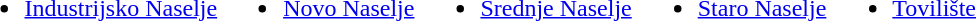<table>
<tr valign=top>
<td><br><ul><li><a href='#'>Industrijsko Naselje</a></li></ul></td>
<td><br><ul><li><a href='#'>Novo Naselje</a></li></ul></td>
<td><br><ul><li><a href='#'>Srednje Naselje</a></li></ul></td>
<td><br><ul><li><a href='#'>Staro Naselje</a></li></ul></td>
<td><br><ul><li><a href='#'>Tovilište</a></li></ul></td>
</tr>
</table>
